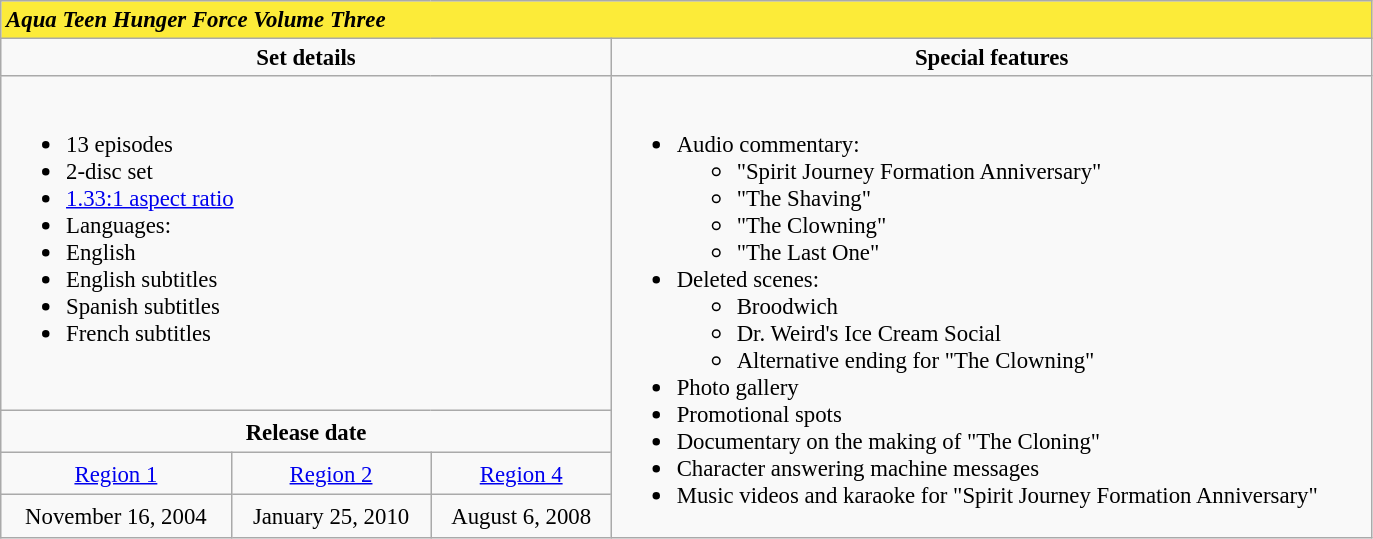<table class="wikitable" style="font-size:95%;">
<tr>
<td colspan="5" style="background:#fceb39;"><strong><em>Aqua Teen Hunger Force Volume Three</em></strong></td>
</tr>
<tr style="vertical-align:top; text-align:center;">
<td style="width:400px;" colspan="3"><strong>Set details </strong></td>
<td style="width:300px; "><strong>Special features</strong></td>
</tr>
<tr valign="top">
<td colspan="3"  style="text-align:left; width:200px;"><br><ul><li>13 episodes</li><li>2-disc set</li><li><a href='#'>1.33:1 aspect ratio</a></li><li>Languages:</li><li>English</li><li>English subtitles</li><li>Spanish subtitles</li><li>French subtitles</li></ul></td>
<td rowspan="4"  style="text-align:left; width:500px;"><br><ul><li>Audio commentary:<ul><li>"Spirit Journey Formation Anniversary"</li><li>"The Shaving"</li><li>"The Clowning"</li><li>"The Last One"</li></ul></li><li>Deleted scenes:<ul><li>Broodwich</li><li>Dr. Weird's Ice Cream Social</li><li>Alternative ending for "The Clowning"</li></ul></li><li>Photo gallery</li><li>Promotional spots</li><li>Documentary on the making of "The Cloning"</li><li>Character answering machine messages</li><li>Music videos and karaoke for "Spirit Journey Formation Anniversary"</li></ul></td>
</tr>
<tr>
<td colspan="3" style="text-align:center;"><strong>Release date</strong></td>
</tr>
<tr>
<td style="text-align:center;"><a href='#'>Region 1</a></td>
<td style="text-align:center;"><a href='#'>Region 2</a></td>
<td style="text-align:center;"><a href='#'>Region 4</a></td>
</tr>
<tr>
<td style="text-align:center;">November 16, 2004</td>
<td style="text-align:center;">January 25, 2010</td>
<td style="text-align:center;">August 6, 2008</td>
</tr>
</table>
